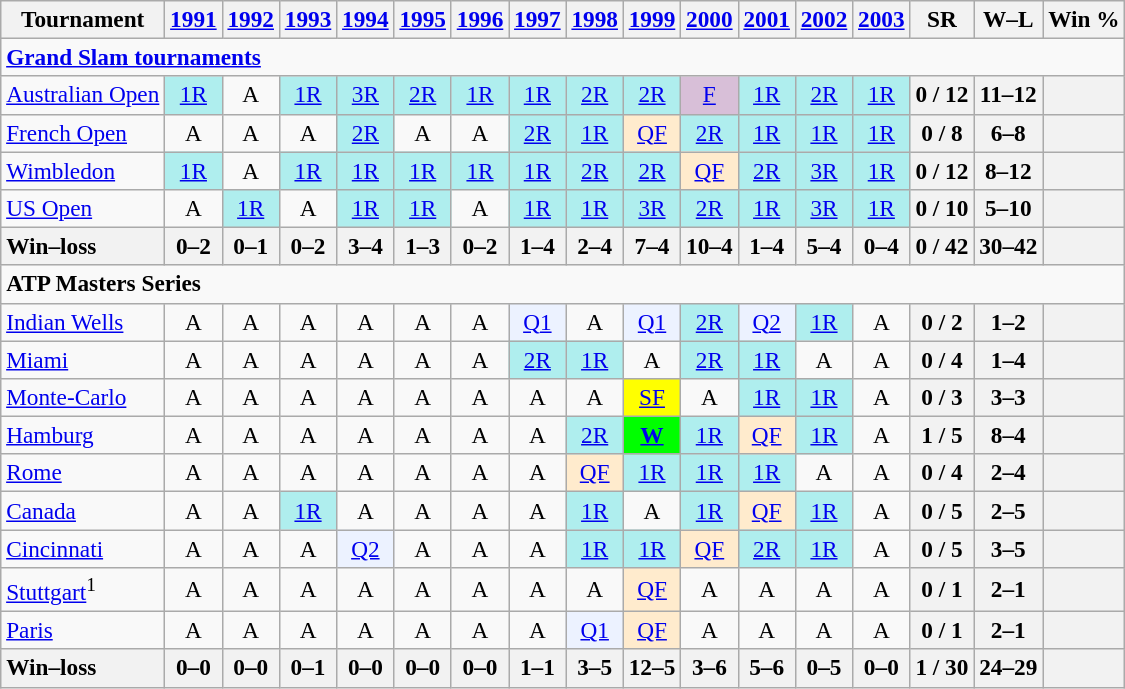<table class=wikitable style=text-align:center;font-size:97%>
<tr>
<th>Tournament</th>
<th><a href='#'>1991</a></th>
<th><a href='#'>1992</a></th>
<th><a href='#'>1993</a></th>
<th><a href='#'>1994</a></th>
<th><a href='#'>1995</a></th>
<th><a href='#'>1996</a></th>
<th><a href='#'>1997</a></th>
<th><a href='#'>1998</a></th>
<th><a href='#'>1999</a></th>
<th><a href='#'>2000</a></th>
<th><a href='#'>2001</a></th>
<th><a href='#'>2002</a></th>
<th><a href='#'>2003</a></th>
<th>SR</th>
<th>W–L</th>
<th>Win %</th>
</tr>
<tr>
<td colspan=23 align=left><strong><a href='#'>Grand Slam tournaments</a></strong></td>
</tr>
<tr>
<td align=left><a href='#'>Australian Open</a></td>
<td bgcolor=afeeee><a href='#'>1R</a></td>
<td>A</td>
<td bgcolor=afeeee><a href='#'>1R</a></td>
<td bgcolor=afeeee><a href='#'>3R</a></td>
<td bgcolor=afeeee><a href='#'>2R</a></td>
<td bgcolor=afeeee><a href='#'>1R</a></td>
<td bgcolor=afeeee><a href='#'>1R</a></td>
<td bgcolor=afeeee><a href='#'>2R</a></td>
<td bgcolor=afeeee><a href='#'>2R</a></td>
<td bgcolor=thistle><a href='#'>F</a></td>
<td bgcolor=afeeee><a href='#'>1R</a></td>
<td bgcolor=afeeee><a href='#'>2R</a></td>
<td bgcolor=afeeee><a href='#'>1R</a></td>
<th>0 / 12</th>
<th>11–12</th>
<th></th>
</tr>
<tr>
<td align=left><a href='#'>French Open</a></td>
<td>A</td>
<td>A</td>
<td>A</td>
<td bgcolor=afeeee><a href='#'>2R</a></td>
<td>A</td>
<td>A</td>
<td bgcolor=afeeee><a href='#'>2R</a></td>
<td bgcolor=afeeee><a href='#'>1R</a></td>
<td bgcolor=ffebcd><a href='#'>QF</a></td>
<td bgcolor=afeeee><a href='#'>2R</a></td>
<td bgcolor=afeeee><a href='#'>1R</a></td>
<td bgcolor=afeeee><a href='#'>1R</a></td>
<td bgcolor=afeeee><a href='#'>1R</a></td>
<th>0 / 8</th>
<th>6–8</th>
<th></th>
</tr>
<tr>
<td align=left><a href='#'>Wimbledon</a></td>
<td bgcolor=afeeee><a href='#'>1R</a></td>
<td>A</td>
<td bgcolor=afeeee><a href='#'>1R</a></td>
<td bgcolor=afeeee><a href='#'>1R</a></td>
<td bgcolor=afeeee><a href='#'>1R</a></td>
<td bgcolor=afeeee><a href='#'>1R</a></td>
<td bgcolor=afeeee><a href='#'>1R</a></td>
<td bgcolor=afeeee><a href='#'>2R</a></td>
<td bgcolor=afeeee><a href='#'>2R</a></td>
<td bgcolor=ffebcd><a href='#'>QF</a></td>
<td bgcolor=afeeee><a href='#'>2R</a></td>
<td bgcolor=afeeee><a href='#'>3R</a></td>
<td bgcolor=afeeee><a href='#'>1R</a></td>
<th>0 / 12</th>
<th>8–12</th>
<th></th>
</tr>
<tr>
<td align=left><a href='#'>US Open</a></td>
<td>A</td>
<td bgcolor=afeeee><a href='#'>1R</a></td>
<td>A</td>
<td bgcolor=afeeee><a href='#'>1R</a></td>
<td bgcolor=afeeee><a href='#'>1R</a></td>
<td>A</td>
<td bgcolor=afeeee><a href='#'>1R</a></td>
<td bgcolor=afeeee><a href='#'>1R</a></td>
<td bgcolor=afeeee><a href='#'>3R</a></td>
<td bgcolor=afeeee><a href='#'>2R</a></td>
<td bgcolor=afeeee><a href='#'>1R</a></td>
<td bgcolor=afeeee><a href='#'>3R</a></td>
<td bgcolor=afeeee><a href='#'>1R</a></td>
<th>0 / 10</th>
<th>5–10</th>
<th></th>
</tr>
<tr>
<th style=text-align:left>Win–loss</th>
<th>0–2</th>
<th>0–1</th>
<th>0–2</th>
<th>3–4</th>
<th>1–3</th>
<th>0–2</th>
<th>1–4</th>
<th>2–4</th>
<th>7–4</th>
<th>10–4</th>
<th>1–4</th>
<th>5–4</th>
<th>0–4</th>
<th>0 / 42</th>
<th>30–42</th>
<th></th>
</tr>
<tr>
<td colspan=23 align=left><strong>ATP Masters Series</strong></td>
</tr>
<tr>
<td align=left><a href='#'>Indian Wells</a></td>
<td>A</td>
<td>A</td>
<td>A</td>
<td>A</td>
<td>A</td>
<td>A</td>
<td bgcolor=ecf2ff><a href='#'>Q1</a></td>
<td>A</td>
<td bgcolor=ecf2ff><a href='#'>Q1</a></td>
<td bgcolor=afeeee><a href='#'>2R</a></td>
<td bgcolor=ecf2ff><a href='#'>Q2</a></td>
<td bgcolor=afeeee><a href='#'>1R</a></td>
<td>A</td>
<th>0 / 2</th>
<th>1–2</th>
<th></th>
</tr>
<tr>
<td align=left><a href='#'>Miami</a></td>
<td>A</td>
<td>A</td>
<td>A</td>
<td>A</td>
<td>A</td>
<td>A</td>
<td bgcolor=afeeee><a href='#'>2R</a></td>
<td bgcolor=afeeee><a href='#'>1R</a></td>
<td>A</td>
<td bgcolor=afeeee><a href='#'>2R</a></td>
<td bgcolor=afeeee><a href='#'>1R</a></td>
<td>A</td>
<td>A</td>
<th>0 / 4</th>
<th>1–4</th>
<th></th>
</tr>
<tr>
<td align=left><a href='#'>Monte-Carlo</a></td>
<td>A</td>
<td>A</td>
<td>A</td>
<td>A</td>
<td>A</td>
<td>A</td>
<td>A</td>
<td>A</td>
<td bgcolor=yellow><a href='#'>SF</a></td>
<td>A</td>
<td bgcolor=afeeee><a href='#'>1R</a></td>
<td bgcolor=afeeee><a href='#'>1R</a></td>
<td>A</td>
<th>0 / 3</th>
<th>3–3</th>
<th></th>
</tr>
<tr>
<td align=left><a href='#'>Hamburg</a></td>
<td>A</td>
<td>A</td>
<td>A</td>
<td>A</td>
<td>A</td>
<td>A</td>
<td>A</td>
<td bgcolor=afeeee><a href='#'>2R</a></td>
<td bgcolor=lime><strong><a href='#'>W</a></strong></td>
<td bgcolor=afeeee><a href='#'>1R</a></td>
<td bgcolor=ffebcd><a href='#'>QF</a></td>
<td bgcolor=afeeee><a href='#'>1R</a></td>
<td>A</td>
<th>1 / 5</th>
<th>8–4</th>
<th></th>
</tr>
<tr>
<td align=left><a href='#'>Rome</a></td>
<td>A</td>
<td>A</td>
<td>A</td>
<td>A</td>
<td>A</td>
<td>A</td>
<td>A</td>
<td bgcolor=ffebcd><a href='#'>QF</a></td>
<td bgcolor=afeeee><a href='#'>1R</a></td>
<td bgcolor=afeeee><a href='#'>1R</a></td>
<td bgcolor=afeeee><a href='#'>1R</a></td>
<td>A</td>
<td>A</td>
<th>0 / 4</th>
<th>2–4</th>
<th></th>
</tr>
<tr>
<td align=left><a href='#'>Canada</a></td>
<td>A</td>
<td>A</td>
<td bgcolor=afeeee><a href='#'>1R</a></td>
<td>A</td>
<td>A</td>
<td>A</td>
<td>A</td>
<td bgcolor=afeeee><a href='#'>1R</a></td>
<td>A</td>
<td bgcolor=afeeee><a href='#'>1R</a></td>
<td bgcolor=ffebcd><a href='#'>QF</a></td>
<td bgcolor=afeeee><a href='#'>1R</a></td>
<td>A</td>
<th>0 / 5</th>
<th>2–5</th>
<th></th>
</tr>
<tr>
<td align=left><a href='#'>Cincinnati</a></td>
<td>A</td>
<td>A</td>
<td>A</td>
<td bgcolor=ecf2ff><a href='#'>Q2</a></td>
<td>A</td>
<td>A</td>
<td>A</td>
<td bgcolor=afeeee><a href='#'>1R</a></td>
<td bgcolor=afeeee><a href='#'>1R</a></td>
<td bgcolor=ffebcd><a href='#'>QF</a></td>
<td bgcolor=afeeee><a href='#'>2R</a></td>
<td bgcolor=afeeee><a href='#'>1R</a></td>
<td>A</td>
<th>0 / 5</th>
<th>3–5</th>
<th></th>
</tr>
<tr>
<td align=left><a href='#'>Stuttgart</a><sup>1</sup></td>
<td>A</td>
<td>A</td>
<td>A</td>
<td>A</td>
<td>A</td>
<td>A</td>
<td>A</td>
<td>A</td>
<td bgcolor=ffebcd><a href='#'>QF</a></td>
<td>A</td>
<td>A</td>
<td>A</td>
<td>A</td>
<th>0 / 1</th>
<th>2–1</th>
<th></th>
</tr>
<tr>
<td align=left><a href='#'>Paris</a></td>
<td>A</td>
<td>A</td>
<td>A</td>
<td>A</td>
<td>A</td>
<td>A</td>
<td>A</td>
<td bgcolor=ecf2ff><a href='#'>Q1</a></td>
<td bgcolor=ffebcd><a href='#'>QF</a></td>
<td>A</td>
<td>A</td>
<td>A</td>
<td>A</td>
<th>0 / 1</th>
<th>2–1</th>
<th></th>
</tr>
<tr>
<th style=text-align:left>Win–loss</th>
<th>0–0</th>
<th>0–0</th>
<th>0–1</th>
<th>0–0</th>
<th>0–0</th>
<th>0–0</th>
<th>1–1</th>
<th>3–5</th>
<th>12–5</th>
<th>3–6</th>
<th>5–6</th>
<th>0–5</th>
<th>0–0</th>
<th>1 / 30</th>
<th>24–29</th>
<th></th>
</tr>
</table>
